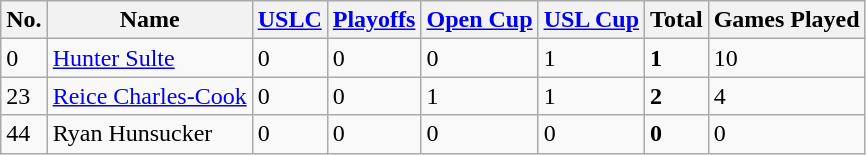<table class="wikitable sortable">
<tr>
<th>No.</th>
<th>Name</th>
<th><a href='#'>USLC</a></th>
<th><a href='#'>Playoffs</a></th>
<th><a href='#'>Open Cup</a></th>
<th><a href='#'>USL Cup</a></th>
<th>Total</th>
<th><strong>Games Played</strong></th>
</tr>
<tr>
<td>0</td>
<td> <a href='#'>Hunter Sulte</a></td>
<td>0</td>
<td>0</td>
<td>0</td>
<td>1</td>
<td><strong>1</strong></td>
<td>10</td>
</tr>
<tr>
<td>23</td>
<td> <a href='#'>Reice Charles-Cook</a></td>
<td>0</td>
<td>0</td>
<td>1</td>
<td>1</td>
<td><strong>2</strong></td>
<td>4</td>
</tr>
<tr>
<td>44</td>
<td> Ryan Hunsucker</td>
<td>0</td>
<td>0</td>
<td>0</td>
<td>0</td>
<td><strong>0</strong></td>
<td>0</td>
</tr>
</table>
